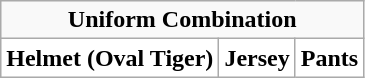<table class="wikitable">
<tr>
<td align="center" Colspan="3"><strong>Uniform Combination</strong></td>
</tr>
<tr align="center">
<th style="background:white; color:black">Helmet (Oval Tiger)</th>
<th style="background:white; color:black">Jersey</th>
<th style="background:white; color:black">Pants</th>
</tr>
</table>
